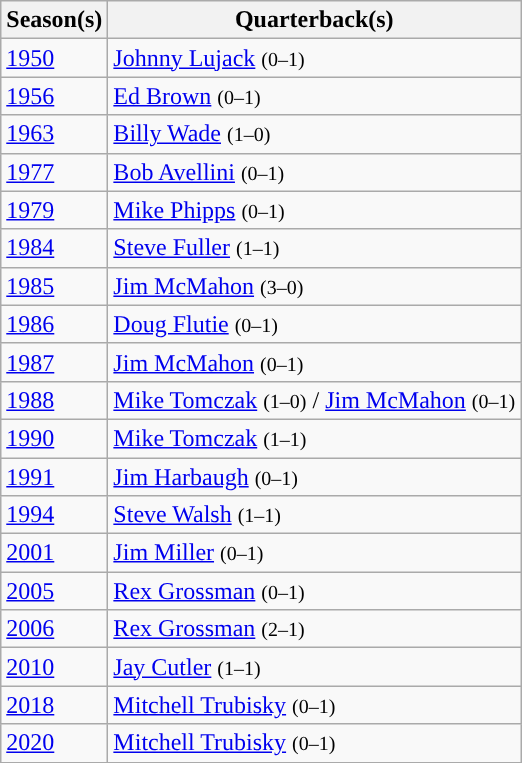<table class="wikitable">
<tr>
<th>Season(s)</th>
<th>Quarterback(s)</th>
</tr>
<tr>
<td><a href='#'>1950</a></td>
<td><a href='#'>Johnny Lujack</a> <small>(0–1)</small></td>
</tr>
<tr>
<td><a href='#'>1956</a></td>
<td><a href='#'>Ed Brown</a> <small>(0–1)</small></td>
</tr>
<tr>
<td><a href='#'>1963</a></td>
<td><a href='#'>Billy Wade</a> <small>(1–0)</small></td>
</tr>
<tr>
<td><a href='#'>1977</a></td>
<td><a href='#'>Bob Avellini</a> <small>(0–1)</small></td>
</tr>
<tr>
<td><a href='#'>1979</a></td>
<td><a href='#'>Mike Phipps</a> <small>(0–1)</small></td>
</tr>
<tr>
<td><a href='#'>1984</a></td>
<td><a href='#'>Steve Fuller</a> <small>(1–1)</small></td>
</tr>
<tr>
<td><a href='#'>1985</a></td>
<td><a href='#'>Jim McMahon</a> <small>(3–0)</small></td>
</tr>
<tr>
<td><a href='#'>1986</a></td>
<td><a href='#'>Doug Flutie</a> <small>(0–1)</small></td>
</tr>
<tr>
<td><a href='#'>1987</a></td>
<td><a href='#'>Jim McMahon</a> <small>(0–1)</small></td>
</tr>
<tr>
<td><a href='#'>1988</a></td>
<td><a href='#'>Mike Tomczak</a> <small>(1–0)</small> / <a href='#'>Jim McMahon</a> <small>(0–1)</small></td>
</tr>
<tr>
<td><a href='#'>1990</a></td>
<td><a href='#'>Mike Tomczak</a> <small>(1–1)</small></td>
</tr>
<tr>
<td><a href='#'>1991</a></td>
<td><a href='#'>Jim Harbaugh</a> <small>(0–1)</small></td>
</tr>
<tr>
<td><a href='#'>1994</a></td>
<td><a href='#'>Steve Walsh</a> <small>(1–1)</small></td>
</tr>
<tr>
<td><a href='#'>2001</a></td>
<td><a href='#'>Jim Miller</a> <small>(0–1)</small></td>
</tr>
<tr>
<td><a href='#'>2005</a></td>
<td><a href='#'>Rex Grossman</a> <small>(0–1)</small></td>
</tr>
<tr>
<td><a href='#'>2006</a></td>
<td><a href='#'>Rex Grossman</a> <small>(2–1)</small></td>
</tr>
<tr>
<td><a href='#'>2010</a></td>
<td><a href='#'>Jay Cutler</a> <small>(1–1)</small></td>
</tr>
<tr>
<td><a href='#'>2018</a></td>
<td><a href='#'>Mitchell Trubisky</a> <small>(0–1)</small></td>
</tr>
<tr>
<td><a href='#'>2020</a></td>
<td><a href='#'>Mitchell Trubisky</a> <small>(0–1)</small></td>
</tr>
</table>
